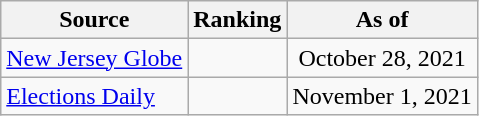<table class="wikitable" style="text-align:center">
<tr>
<th>Source</th>
<th>Ranking</th>
<th>As of</th>
</tr>
<tr>
<td align=left><a href='#'>New Jersey Globe</a></td>
<td></td>
<td>October 28, 2021</td>
</tr>
<tr>
<td align=left><a href='#'>Elections Daily</a></td>
<td></td>
<td>November 1, 2021</td>
</tr>
</table>
